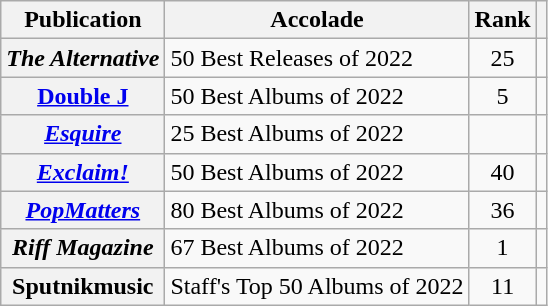<table class="wikitable sortable plainrowheaders">
<tr>
<th scope="col">Publication</th>
<th scope="col">Accolade</th>
<th scope="col">Rank</th>
<th class="unsortable" scope="col"></th>
</tr>
<tr>
<th scope="row"><em>The Alternative</em></th>
<td>50 Best Releases of 2022</td>
<td align="center">25</td>
<td align="center"></td>
</tr>
<tr>
<th scope="row"><a href='#'>Double J</a></th>
<td>50 Best Albums of 2022</td>
<td align="center">5</td>
<td align="center"></td>
</tr>
<tr>
<th scope="row"><em><a href='#'>Esquire</a></em></th>
<td>25 Best Albums of 2022</td>
<td></td>
<td align="center"></td>
</tr>
<tr>
<th scope="row"><em><a href='#'>Exclaim!</a></em></th>
<td>50 Best Albums of 2022</td>
<td align="center">40</td>
<td align="center"></td>
</tr>
<tr>
<th scope="row"><em><a href='#'>PopMatters</a></em></th>
<td>80 Best Albums of 2022</td>
<td align="center">36</td>
<td align="center"></td>
</tr>
<tr>
<th scope="row"><em>Riff Magazine</em></th>
<td>67 Best Albums of 2022</td>
<td align="center">1</td>
<td align="center"></td>
</tr>
<tr>
<th scope="row">Sputnikmusic</th>
<td>Staff's Top 50 Albums of 2022</td>
<td align="center">11</td>
<td align="center"></td>
</tr>
</table>
